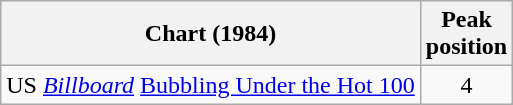<table class="wikitable">
<tr>
<th>Chart (1984)</th>
<th>Peak<br>position</th>
</tr>
<tr>
<td align="left">US <em><a href='#'>Billboard</a></em> <a href='#'>Bubbling Under the Hot 100</a></td>
<td style="text-align:center;">4</td>
</tr>
</table>
